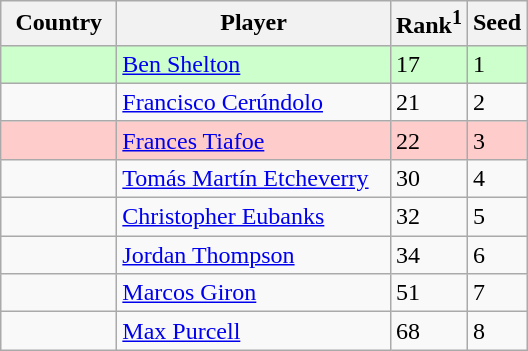<table class="sortable wikitable">
<tr>
<th width="70">Country</th>
<th width="175">Player</th>
<th>Rank<sup>1</sup></th>
<th>Seed</th>
</tr>
<tr bgcolor=#cfc>
<td></td>
<td><a href='#'>Ben Shelton</a></td>
<td>17</td>
<td>1</td>
</tr>
<tr>
<td></td>
<td><a href='#'>Francisco Cerúndolo</a></td>
<td>21</td>
<td>2</td>
</tr>
<tr bgcolor=#fcc>
<td></td>
<td><a href='#'>Frances Tiafoe</a></td>
<td>22</td>
<td>3</td>
</tr>
<tr>
<td></td>
<td><a href='#'>Tomás Martín Etcheverry</a></td>
<td>30</td>
<td>4</td>
</tr>
<tr>
<td></td>
<td><a href='#'>Christopher Eubanks</a></td>
<td>32</td>
<td>5</td>
</tr>
<tr>
<td></td>
<td><a href='#'>Jordan Thompson</a></td>
<td>34</td>
<td>6</td>
</tr>
<tr>
<td></td>
<td><a href='#'>Marcos Giron</a></td>
<td>51</td>
<td>7</td>
</tr>
<tr>
<td></td>
<td><a href='#'>Max Purcell</a></td>
<td>68</td>
<td>8</td>
</tr>
</table>
